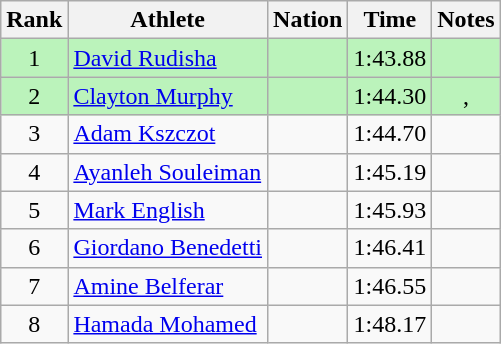<table class="wikitable sortable" style="text-align:center">
<tr>
<th>Rank</th>
<th>Athlete</th>
<th>Nation</th>
<th>Time</th>
<th>Notes</th>
</tr>
<tr bgcolor=bbf3bb>
<td>1</td>
<td align=left><a href='#'>David Rudisha</a></td>
<td align=left></td>
<td>1:43.88</td>
<td></td>
</tr>
<tr bgcolor=bbf3bb>
<td>2</td>
<td align=left><a href='#'>Clayton Murphy</a></td>
<td align=left></td>
<td>1:44.30</td>
<td>, </td>
</tr>
<tr>
<td>3</td>
<td align=left><a href='#'>Adam Kszczot</a></td>
<td align=left></td>
<td>1:44.70</td>
<td></td>
</tr>
<tr>
<td>4</td>
<td align=left><a href='#'>Ayanleh Souleiman</a></td>
<td align=left></td>
<td>1:45.19</td>
<td></td>
</tr>
<tr>
<td>5</td>
<td align=left><a href='#'>Mark English</a></td>
<td align=left></td>
<td>1:45.93</td>
<td></td>
</tr>
<tr>
<td>6</td>
<td align=left><a href='#'>Giordano Benedetti</a></td>
<td align=left></td>
<td>1:46.41</td>
<td></td>
</tr>
<tr>
<td>7</td>
<td align=left><a href='#'>Amine Belferar</a></td>
<td align=left></td>
<td>1:46.55</td>
<td></td>
</tr>
<tr>
<td>8</td>
<td align=left><a href='#'>Hamada Mohamed</a></td>
<td align=left></td>
<td>1:48.17</td>
<td></td>
</tr>
</table>
